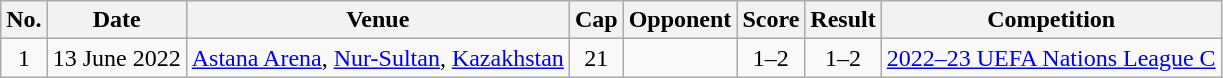<table class="wikitable sortable">
<tr>
<th scope="col">No.</th>
<th scope="col">Date</th>
<th scope="col">Venue</th>
<th scope="col">Cap</th>
<th scope="col">Opponent</th>
<th scope="col">Score</th>
<th scope="col">Result</th>
<th scope="col">Competition</th>
</tr>
<tr>
<td style="text-align:center">1</td>
<td>13 June 2022</td>
<td><a href='#'>Astana Arena</a>, <a href='#'>Nur-Sultan</a>, <a href='#'>Kazakhstan</a></td>
<td style="text-align:center">21</td>
<td></td>
<td style="text-align:center">1–2</td>
<td style="text-align:center">1–2</td>
<td><a href='#'>2022–23 UEFA Nations League C</a></td>
</tr>
</table>
